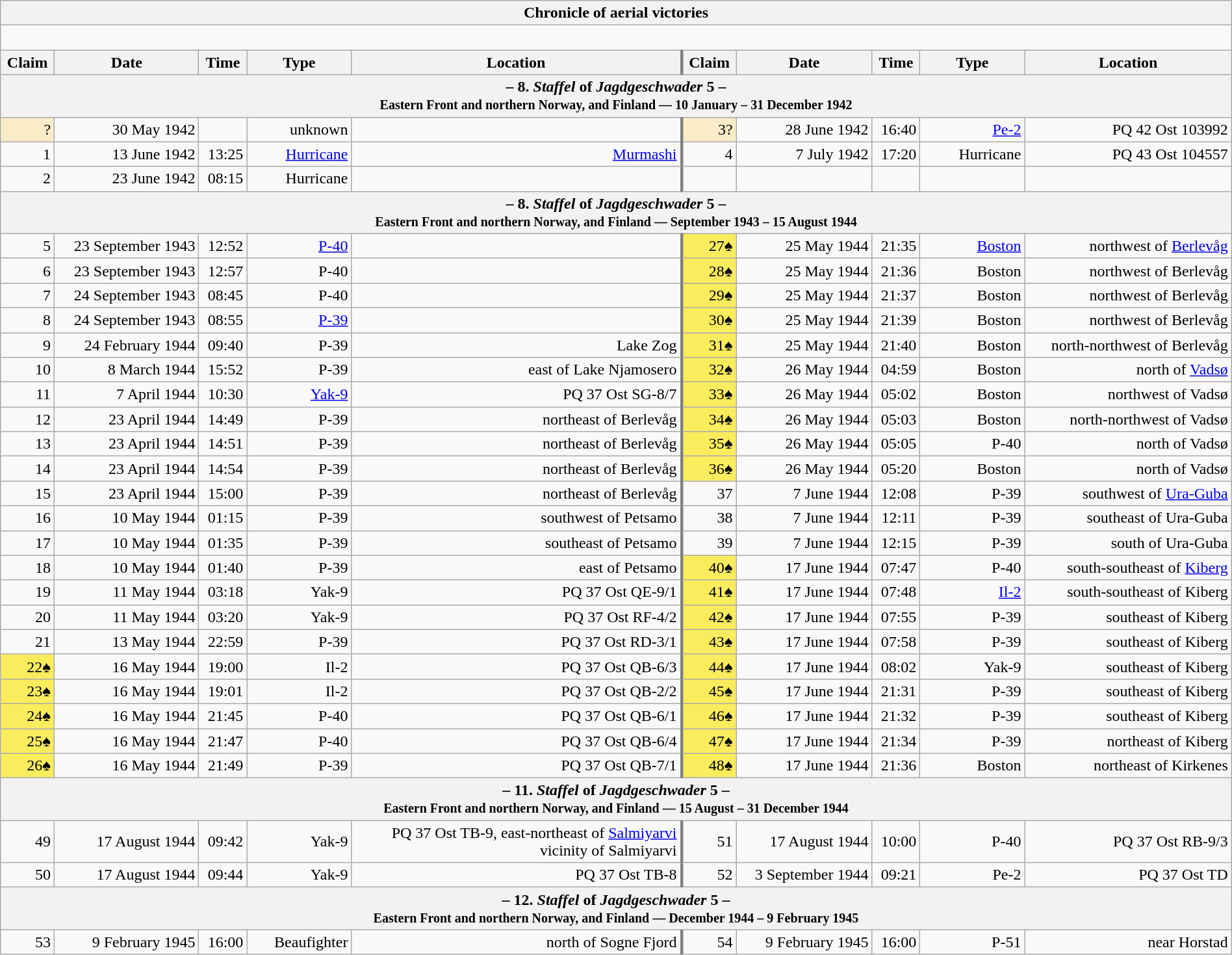<table class="wikitable plainrowheaders collapsible" style="margin-left: auto; margin-right: auto; border: none; text-align:right; width: 100%;">
<tr>
<th colspan="10">Chronicle of aerial victories</th>
</tr>
<tr>
<td colspan="10" style="text-align: left;"><br>
</td>
</tr>
<tr>
<th scope="col">Claim</th>
<th scope="col">Date</th>
<th scope="col">Time</th>
<th scope="col" width="100px">Type</th>
<th scope="col">Location</th>
<th scope="col" style="border-left: 3px solid grey;">Claim</th>
<th scope="col">Date</th>
<th scope="col">Time</th>
<th scope="col" width="100px">Type</th>
<th scope="col">Location</th>
</tr>
<tr>
<th colspan="10">– 8. <em>Staffel</em> of <em>Jagdgeschwader</em> 5 –<br><small>Eastern Front and northern Norway, and Finland — 10 January – 31 December 1942</small></th>
</tr>
<tr>
<td style="background:#faecc8">?</td>
<td>30 May 1942</td>
<td></td>
<td>unknown</td>
<td></td>
<td style="border-left: 3px solid gray; background:#faecc8">3?</td>
<td>28 June 1942</td>
<td>16:40</td>
<td><a href='#'>Pe-2</a></td>
<td>PQ 42 Ost 103992</td>
</tr>
<tr>
<td>1</td>
<td>13 June 1942</td>
<td>13:25</td>
<td><a href='#'>Hurricane</a></td>
<td><a href='#'>Murmashi</a></td>
<td style="border-left: 3px solid grey;">4</td>
<td>7 July 1942</td>
<td>17:20</td>
<td>Hurricane</td>
<td>PQ 43 Ost 104557</td>
</tr>
<tr>
<td>2</td>
<td>23 June 1942</td>
<td>08:15</td>
<td>Hurricane</td>
<td></td>
<td style="border-left: 3px solid grey;"></td>
<td></td>
<td></td>
<td></td>
<td></td>
</tr>
<tr>
<th colspan="10">– 8. <em>Staffel</em> of <em>Jagdgeschwader</em> 5 –<br><small>Eastern Front and northern Norway, and Finland — September 1943 – 15 August 1944</small></th>
</tr>
<tr>
<td>5</td>
<td>23 September 1943</td>
<td>12:52</td>
<td><a href='#'>P-40</a></td>
<td></td>
<td style="border-left: 3px solid grey; background:#fbec5d;">27♠</td>
<td>25 May 1944</td>
<td>21:35</td>
<td><a href='#'>Boston</a></td>
<td>northwest of <a href='#'>Berlevåg</a></td>
</tr>
<tr>
<td>6</td>
<td>23 September 1943</td>
<td>12:57</td>
<td>P-40</td>
<td></td>
<td style="border-left: 3px solid grey; background:#fbec5d;">28♠</td>
<td>25 May 1944</td>
<td>21:36</td>
<td>Boston</td>
<td>northwest of Berlevåg</td>
</tr>
<tr>
<td>7</td>
<td>24 September 1943</td>
<td>08:45</td>
<td>P-40</td>
<td></td>
<td style="border-left: 3px solid grey; background:#fbec5d;">29♠</td>
<td>25 May 1944</td>
<td>21:37</td>
<td>Boston</td>
<td>northwest of Berlevåg</td>
</tr>
<tr>
<td>8</td>
<td>24 September 1943</td>
<td>08:55</td>
<td><a href='#'>P-39</a></td>
<td></td>
<td style="border-left: 3px solid grey; background:#fbec5d;">30♠</td>
<td>25 May 1944</td>
<td>21:39</td>
<td>Boston</td>
<td>northwest of Berlevåg</td>
</tr>
<tr>
<td>9</td>
<td>24 February 1944</td>
<td>09:40</td>
<td>P-39</td>
<td>Lake Zog</td>
<td style="border-left: 3px solid grey; background:#fbec5d;">31♠</td>
<td>25 May 1944</td>
<td>21:40</td>
<td>Boston</td>
<td>north-northwest of Berlevåg</td>
</tr>
<tr>
<td>10</td>
<td>8 March 1944</td>
<td>15:52</td>
<td>P-39</td>
<td>east of Lake Njamosero</td>
<td style="border-left: 3px solid grey; background:#fbec5d;">32♠</td>
<td>26 May 1944</td>
<td>04:59</td>
<td>Boston</td>
<td>north of <a href='#'>Vadsø</a></td>
</tr>
<tr>
<td>11</td>
<td>7 April 1944</td>
<td>10:30</td>
<td><a href='#'>Yak-9</a></td>
<td>PQ 37 Ost SG-8/7</td>
<td style="border-left: 3px solid grey; background:#fbec5d;">33♠</td>
<td>26 May 1944</td>
<td>05:02</td>
<td>Boston</td>
<td>northwest of Vadsø</td>
</tr>
<tr>
<td>12</td>
<td>23 April 1944</td>
<td>14:49</td>
<td>P-39</td>
<td>northeast of Berlevåg</td>
<td style="border-left: 3px solid grey; background:#fbec5d;">34♠</td>
<td>26 May 1944</td>
<td>05:03</td>
<td>Boston</td>
<td>north-northwest of Vadsø</td>
</tr>
<tr>
<td>13</td>
<td>23 April 1944</td>
<td>14:51</td>
<td>P-39</td>
<td>northeast of Berlevåg</td>
<td style="border-left: 3px solid grey; background:#fbec5d;">35♠</td>
<td>26 May 1944</td>
<td>05:05</td>
<td>P-40</td>
<td>north of Vadsø</td>
</tr>
<tr>
<td>14</td>
<td>23 April 1944</td>
<td>14:54</td>
<td>P-39</td>
<td>northeast of Berlevåg</td>
<td style="border-left: 3px solid grey; background:#fbec5d;">36♠</td>
<td>26 May 1944</td>
<td>05:20</td>
<td>Boston</td>
<td>north of Vadsø</td>
</tr>
<tr>
<td>15</td>
<td>23 April 1944</td>
<td>15:00</td>
<td>P-39</td>
<td>northeast of Berlevåg</td>
<td style="border-left: 3px solid grey;">37</td>
<td>7 June 1944</td>
<td>12:08</td>
<td>P-39</td>
<td>southwest of <a href='#'>Ura-Guba</a></td>
</tr>
<tr>
<td>16</td>
<td>10 May 1944</td>
<td>01:15</td>
<td>P-39</td>
<td> southwest of Petsamo</td>
<td style="border-left: 3px solid grey;">38</td>
<td>7 June 1944</td>
<td>12:11</td>
<td>P-39</td>
<td>southeast of Ura-Guba</td>
</tr>
<tr>
<td>17</td>
<td>10 May 1944</td>
<td>01:35</td>
<td>P-39</td>
<td> southeast of Petsamo</td>
<td style="border-left: 3px solid grey;">39</td>
<td>7 June 1944</td>
<td>12:15</td>
<td>P-39</td>
<td>south of Ura-Guba</td>
</tr>
<tr>
<td>18</td>
<td>10 May 1944</td>
<td>01:40</td>
<td>P-39</td>
<td> east of Petsamo</td>
<td style="border-left: 3px solid grey; background:#fbec5d;">40♠</td>
<td>17 June 1944</td>
<td>07:47</td>
<td>P-40</td>
<td>south-southeast of <a href='#'>Kiberg</a></td>
</tr>
<tr>
<td>19</td>
<td>11 May 1944</td>
<td>03:18</td>
<td>Yak-9</td>
<td>PQ 37 Ost QE-9/1</td>
<td style="border-left: 3px solid grey; background:#fbec5d;">41♠</td>
<td>17 June 1944</td>
<td>07:48</td>
<td><a href='#'>Il-2</a></td>
<td>south-southeast of Kiberg</td>
</tr>
<tr>
<td>20</td>
<td>11 May 1944</td>
<td>03:20</td>
<td>Yak-9</td>
<td>PQ 37 Ost RF-4/2</td>
<td style="border-left: 3px solid grey; background:#fbec5d;">42♠</td>
<td>17 June 1944</td>
<td>07:55</td>
<td>P-39</td>
<td>southeast of Kiberg</td>
</tr>
<tr>
<td>21</td>
<td>13 May 1944</td>
<td>22:59</td>
<td>P-39</td>
<td>PQ 37 Ost RD-3/1</td>
<td style="border-left: 3px solid grey; background:#fbec5d;">43♠</td>
<td>17 June 1944</td>
<td>07:58</td>
<td>P-39</td>
<td>southeast of Kiberg</td>
</tr>
<tr>
<td style="background:#fbec5d;">22♠</td>
<td>16 May 1944</td>
<td>19:00</td>
<td>Il-2</td>
<td>PQ 37 Ost QB-6/3</td>
<td style="border-left: 3px solid grey; background:#fbec5d;">44♠</td>
<td>17 June 1944</td>
<td>08:02</td>
<td>Yak-9</td>
<td>southeast of Kiberg</td>
</tr>
<tr>
<td style="background:#fbec5d;">23♠</td>
<td>16 May 1944</td>
<td>19:01</td>
<td>Il-2</td>
<td>PQ 37 Ost QB-2/2</td>
<td style="border-left: 3px solid grey; background:#fbec5d;">45♠</td>
<td>17 June 1944</td>
<td>21:31</td>
<td>P-39</td>
<td>southeast of Kiberg</td>
</tr>
<tr>
<td style="background:#fbec5d;">24♠</td>
<td>16 May 1944</td>
<td>21:45</td>
<td>P-40</td>
<td>PQ 37 Ost QB-6/1</td>
<td style="border-left: 3px solid grey; background:#fbec5d;">46♠</td>
<td>17 June 1944</td>
<td>21:32</td>
<td>P-39</td>
<td>southeast of Kiberg</td>
</tr>
<tr>
<td style="background:#fbec5d;">25♠</td>
<td>16 May 1944</td>
<td>21:47</td>
<td>P-40</td>
<td>PQ 37 Ost QB-6/4</td>
<td style="border-left: 3px solid grey; background:#fbec5d;">47♠</td>
<td>17 June 1944</td>
<td>21:34</td>
<td>P-39</td>
<td>northeast of Kiberg</td>
</tr>
<tr>
<td style="background:#fbec5d;">26♠</td>
<td>16 May 1944</td>
<td>21:49</td>
<td>P-39</td>
<td>PQ 37 Ost QB-7/1</td>
<td style="border-left: 3px solid grey; background:#fbec5d;">48♠</td>
<td>17 June 1944</td>
<td>21:36</td>
<td>Boston</td>
<td>northeast of Kirkenes</td>
</tr>
<tr>
<th colspan="12">– 11. <em>Staffel</em> of <em>Jagdgeschwader</em> 5 –<br><small>Eastern Front and northern Norway, and Finland — 15 August – 31 December 1944</small></th>
</tr>
<tr>
<td>49</td>
<td>17 August 1944</td>
<td>09:42</td>
<td>Yak-9</td>
<td>PQ 37 Ost TB-9, east-northeast of <a href='#'>Salmiyarvi</a><br>vicinity of Salmiyarvi</td>
<td style="border-left: 3px solid grey;">51</td>
<td>17 August 1944</td>
<td>10:00</td>
<td>P-40</td>
<td>PQ 37 Ost RB-9/3</td>
</tr>
<tr>
<td>50</td>
<td>17 August 1944</td>
<td>09:44</td>
<td>Yak-9</td>
<td>PQ 37 Ost TB-8</td>
<td style="border-left: 3px solid grey;">52</td>
<td>3 September 1944</td>
<td>09:21</td>
<td>Pe-2</td>
<td>PQ 37 Ost TD</td>
</tr>
<tr>
<th colspan="12">– 12. <em>Staffel</em> of <em>Jagdgeschwader</em> 5 –<br><small>Eastern Front and northern Norway, and Finland — December 1944 – 9 February 1945</small></th>
</tr>
<tr>
<td>53</td>
<td>9 February 1945</td>
<td>16:00</td>
<td>Beaufighter</td>
<td>north of Sogne Fjord</td>
<td style="border-left: 3px solid grey;">54</td>
<td>9 February 1945</td>
<td>16:00</td>
<td>P-51</td>
<td>near Horstad</td>
</tr>
</table>
